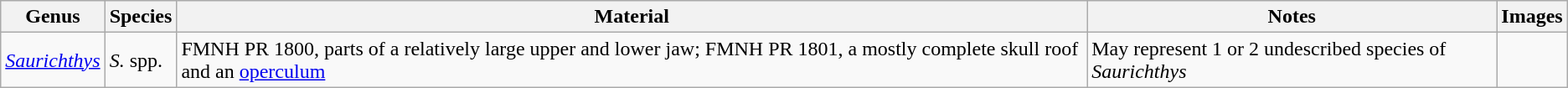<table class="wikitable">
<tr>
<th>Genus</th>
<th>Species</th>
<th>Material</th>
<th>Notes</th>
<th>Images</th>
</tr>
<tr>
<td><em><a href='#'>Saurichthys</a></em></td>
<td><em>S.</em> spp.</td>
<td>FMNH PR 1800, parts of a relatively large upper and lower jaw; FMNH PR 1801, a mostly complete skull roof and an <a href='#'>operculum</a></td>
<td>May represent 1 or 2 undescribed species of <em>Saurichthys</em></td>
<td></td>
</tr>
</table>
